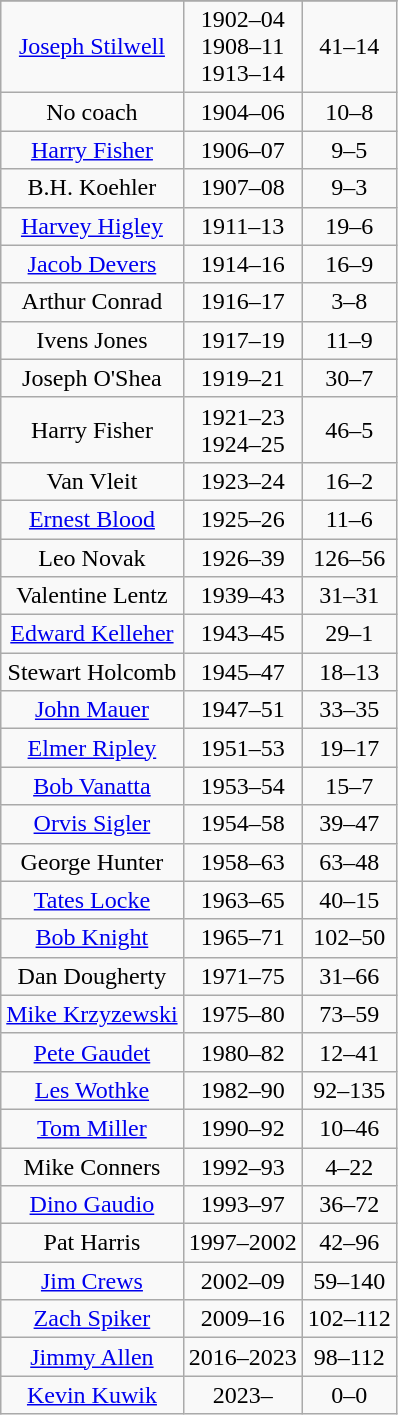<table class="wikitable" style="text-align:center">
<tr>
</tr>
<tr>
<td><a href='#'>Joseph Stilwell</a></td>
<td>1902–04<br>1908–11<br>1913–14</td>
<td>41–14</td>
</tr>
<tr>
<td>No coach</td>
<td>1904–06</td>
<td>10–8</td>
</tr>
<tr>
<td><a href='#'>Harry Fisher</a></td>
<td>1906–07</td>
<td>9–5</td>
</tr>
<tr>
<td>B.H. Koehler</td>
<td>1907–08</td>
<td>9–3</td>
</tr>
<tr>
<td><a href='#'>Harvey Higley</a></td>
<td>1911–13</td>
<td>19–6</td>
</tr>
<tr>
<td><a href='#'>Jacob Devers</a></td>
<td>1914–16</td>
<td>16–9</td>
</tr>
<tr>
<td>Arthur Conrad</td>
<td>1916–17</td>
<td>3–8</td>
</tr>
<tr>
<td>Ivens Jones</td>
<td>1917–19</td>
<td>11–9</td>
</tr>
<tr>
<td>Joseph O'Shea</td>
<td>1919–21</td>
<td>30–7</td>
</tr>
<tr>
<td>Harry Fisher</td>
<td>1921–23<br>1924–25</td>
<td>46–5</td>
</tr>
<tr>
<td>Van Vleit</td>
<td>1923–24</td>
<td>16–2</td>
</tr>
<tr>
<td><a href='#'>Ernest Blood</a></td>
<td>1925–26</td>
<td>11–6</td>
</tr>
<tr>
<td>Leo Novak</td>
<td>1926–39</td>
<td>126–56</td>
</tr>
<tr>
<td>Valentine Lentz</td>
<td>1939–43</td>
<td>31–31</td>
</tr>
<tr>
<td><a href='#'>Edward Kelleher</a></td>
<td>1943–45</td>
<td>29–1</td>
</tr>
<tr>
<td>Stewart Holcomb</td>
<td>1945–47</td>
<td>18–13</td>
</tr>
<tr>
<td><a href='#'>John Mauer</a></td>
<td>1947–51</td>
<td>33–35</td>
</tr>
<tr>
<td><a href='#'>Elmer Ripley</a></td>
<td>1951–53</td>
<td>19–17</td>
</tr>
<tr>
<td><a href='#'>Bob Vanatta</a></td>
<td>1953–54</td>
<td>15–7</td>
</tr>
<tr>
<td><a href='#'>Orvis Sigler</a></td>
<td>1954–58</td>
<td>39–47</td>
</tr>
<tr>
<td>George Hunter</td>
<td>1958–63</td>
<td>63–48</td>
</tr>
<tr>
<td><a href='#'>Tates Locke</a></td>
<td>1963–65</td>
<td>40–15</td>
</tr>
<tr>
<td><a href='#'>Bob Knight</a></td>
<td>1965–71</td>
<td>102–50</td>
</tr>
<tr>
<td>Dan Dougherty</td>
<td>1971–75</td>
<td>31–66</td>
</tr>
<tr>
<td><a href='#'>Mike Krzyzewski</a></td>
<td>1975–80</td>
<td>73–59</td>
</tr>
<tr>
<td><a href='#'>Pete Gaudet</a></td>
<td>1980–82</td>
<td>12–41</td>
</tr>
<tr>
<td><a href='#'>Les Wothke</a></td>
<td>1982–90</td>
<td>92–135</td>
</tr>
<tr>
<td><a href='#'>Tom Miller</a></td>
<td>1990–92</td>
<td>10–46</td>
</tr>
<tr>
<td>Mike Conners</td>
<td>1992–93</td>
<td>4–22</td>
</tr>
<tr>
<td><a href='#'>Dino Gaudio</a></td>
<td>1993–97</td>
<td>36–72</td>
</tr>
<tr>
<td>Pat Harris</td>
<td>1997–2002</td>
<td>42–96</td>
</tr>
<tr>
<td><a href='#'>Jim Crews</a></td>
<td>2002–09</td>
<td>59–140</td>
</tr>
<tr>
<td><a href='#'>Zach Spiker</a></td>
<td>2009–16</td>
<td>102–112</td>
</tr>
<tr>
<td><a href='#'>Jimmy Allen</a></td>
<td>2016–2023</td>
<td>98–112</td>
</tr>
<tr>
<td><a href='#'>Kevin Kuwik</a></td>
<td>2023–</td>
<td>0–0</td>
</tr>
</table>
